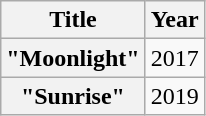<table class="wikitable plainrowheaders" style="text-align:center;">
<tr>
<th scope="col" rowspan="1">Title</th>
<th scope="col" rowspan="1">Year</th>
</tr>
<tr>
<th scope="row">"Moonlight"</th>
<td rowspan="1">2017</td>
</tr>
<tr>
<th scope="row">"Sunrise"</th>
<td rowspan="1">2019</td>
</tr>
</table>
